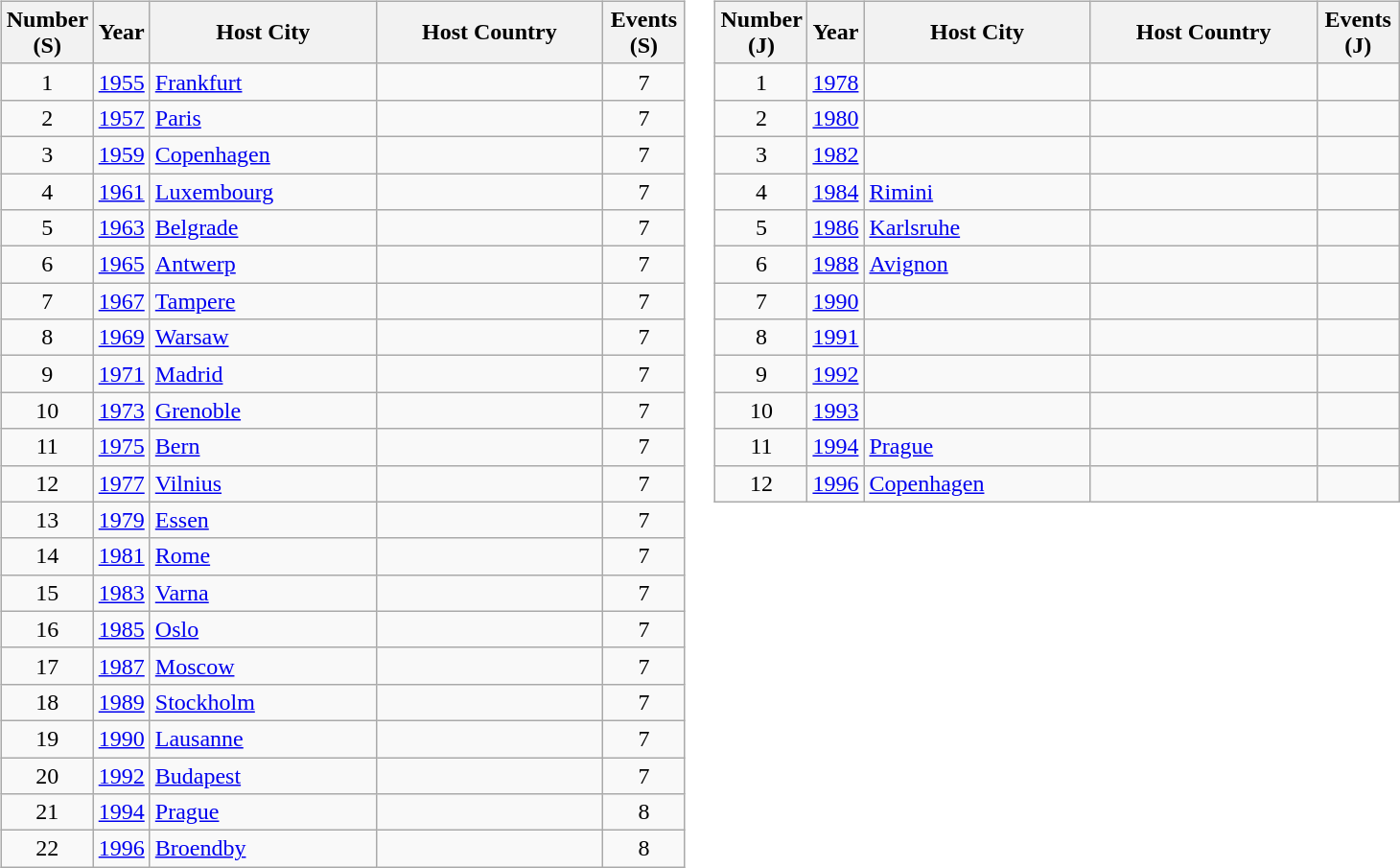<table>
<tr>
<td><br><table class="wikitable" style="font-size:100%">
<tr>
<th width=30>Number (S)</th>
<th width=30>Year</th>
<th width=150>Host City</th>
<th width=150>Host Country</th>
<th width=50>Events (S)</th>
</tr>
<tr>
<td align=center>1</td>
<td><a href='#'>1955</a></td>
<td><a href='#'>Frankfurt</a></td>
<td></td>
<td align="center">7</td>
</tr>
<tr>
<td align=center>2</td>
<td><a href='#'>1957</a></td>
<td><a href='#'>Paris</a></td>
<td></td>
<td align=center>7</td>
</tr>
<tr>
<td align=center>3</td>
<td><a href='#'>1959</a></td>
<td><a href='#'>Copenhagen</a></td>
<td></td>
<td align=center>7</td>
</tr>
<tr>
<td align=center>4</td>
<td><a href='#'>1961</a></td>
<td><a href='#'>Luxembourg</a></td>
<td></td>
<td align=center>7</td>
</tr>
<tr>
<td align=center>5</td>
<td><a href='#'>1963</a></td>
<td><a href='#'>Belgrade</a></td>
<td></td>
<td align=center>7</td>
</tr>
<tr>
<td align=center>6</td>
<td><a href='#'>1965</a></td>
<td><a href='#'>Antwerp</a></td>
<td></td>
<td align=center>7</td>
</tr>
<tr>
<td align=center>7</td>
<td><a href='#'>1967</a></td>
<td><a href='#'>Tampere</a></td>
<td></td>
<td align=center>7</td>
</tr>
<tr>
<td align=center>8</td>
<td><a href='#'>1969</a></td>
<td><a href='#'>Warsaw</a></td>
<td></td>
<td align="center">7</td>
</tr>
<tr>
<td align=center>9</td>
<td><a href='#'>1971</a></td>
<td><a href='#'>Madrid</a></td>
<td></td>
<td align="center">7</td>
</tr>
<tr>
<td align=center>10</td>
<td><a href='#'>1973</a></td>
<td><a href='#'>Grenoble</a></td>
<td></td>
<td align=center>7</td>
</tr>
<tr>
<td align=center>11</td>
<td><a href='#'>1975</a></td>
<td><a href='#'>Bern</a></td>
<td></td>
<td align=center>7</td>
</tr>
<tr>
<td align=center>12</td>
<td><a href='#'>1977</a></td>
<td><a href='#'>Vilnius</a></td>
<td></td>
<td align=center>7</td>
</tr>
<tr>
<td align=center>13</td>
<td><a href='#'>1979</a></td>
<td><a href='#'>Essen</a></td>
<td></td>
<td align="center">7</td>
</tr>
<tr>
<td align=center>14</td>
<td><a href='#'>1981</a></td>
<td><a href='#'>Rome</a></td>
<td></td>
<td align=center>7</td>
</tr>
<tr>
<td align=center>15</td>
<td><a href='#'>1983</a></td>
<td><a href='#'>Varna</a></td>
<td></td>
<td align="center">7</td>
</tr>
<tr>
<td align=center>16</td>
<td><a href='#'>1985</a></td>
<td><a href='#'>Oslo</a></td>
<td></td>
<td align=center>7</td>
</tr>
<tr>
<td align=center>17</td>
<td><a href='#'>1987</a></td>
<td><a href='#'>Moscow</a></td>
<td></td>
<td align=center>7</td>
</tr>
<tr>
<td align=center>18</td>
<td><a href='#'>1989</a></td>
<td><a href='#'>Stockholm</a></td>
<td></td>
<td align=center>7</td>
</tr>
<tr>
<td align=center>19</td>
<td><a href='#'>1990</a></td>
<td><a href='#'>Lausanne</a></td>
<td></td>
<td align=center>7</td>
</tr>
<tr>
<td align=center>20</td>
<td><a href='#'>1992</a></td>
<td><a href='#'>Budapest</a></td>
<td></td>
<td align=center>7</td>
</tr>
<tr>
<td align=center>21</td>
<td><a href='#'>1994</a></td>
<td><a href='#'>Prague</a></td>
<td></td>
<td align=center>8</td>
</tr>
<tr>
<td align=center>22</td>
<td><a href='#'>1996</a></td>
<td><a href='#'>Broendby</a></td>
<td></td>
<td align=center>8</td>
</tr>
</table>
</td>
<td valign=top><br><table class="wikitable" style="font-size:100%">
<tr>
<th width=30>Number (J)</th>
<th width=30>Year</th>
<th width=150>Host City</th>
<th width=150>Host Country</th>
<th width=50>Events (J)</th>
</tr>
<tr>
<td align=center>1</td>
<td><a href='#'>1978</a></td>
<td></td>
<td></td>
<td align=center></td>
</tr>
<tr>
<td align=center>2</td>
<td><a href='#'>1980</a></td>
<td></td>
<td></td>
<td align=center></td>
</tr>
<tr>
<td align=center>3</td>
<td><a href='#'>1982</a></td>
<td></td>
<td></td>
<td align=center></td>
</tr>
<tr>
<td align=center>4</td>
<td><a href='#'>1984</a></td>
<td><a href='#'>Rimini</a></td>
<td></td>
<td align=center></td>
</tr>
<tr>
<td align=center>5</td>
<td><a href='#'>1986</a></td>
<td><a href='#'>Karlsruhe</a></td>
<td></td>
<td align="center"></td>
</tr>
<tr>
<td align=center>6</td>
<td><a href='#'>1988</a></td>
<td><a href='#'>Avignon</a></td>
<td></td>
<td align=center></td>
</tr>
<tr>
<td align=center>7</td>
<td><a href='#'>1990</a></td>
<td></td>
<td></td>
<td align=center></td>
</tr>
<tr>
<td align=center>8</td>
<td><a href='#'>1991</a></td>
<td></td>
<td></td>
<td align=center></td>
</tr>
<tr>
<td align=center>9</td>
<td><a href='#'>1992</a></td>
<td></td>
<td></td>
<td align=center></td>
</tr>
<tr>
<td align=center>10</td>
<td><a href='#'>1993</a></td>
<td></td>
<td></td>
<td align=center></td>
</tr>
<tr>
<td align=center>11</td>
<td><a href='#'>1994</a></td>
<td><a href='#'>Prague</a></td>
<td></td>
<td align=center></td>
</tr>
<tr>
<td align=center>12</td>
<td><a href='#'>1996</a></td>
<td><a href='#'>Copenhagen</a></td>
<td></td>
<td align=center></td>
</tr>
</table>
</td>
</tr>
</table>
